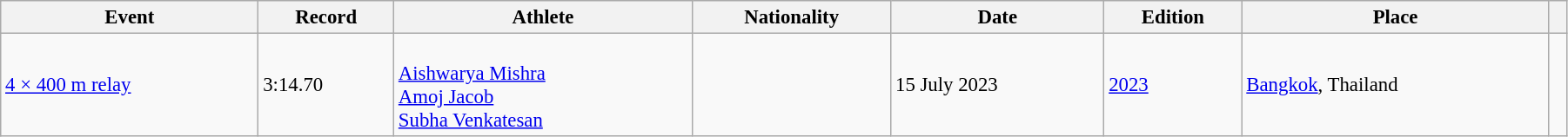<table class="wikitable" style="font-size:95%; width: 95%;">
<tr>
<th>Event</th>
<th>Record</th>
<th>Athlete</th>
<th>Nationality</th>
<th>Date</th>
<th>Edition</th>
<th>Place</th>
<th></th>
</tr>
<tr>
<td><a href='#'>4 × 400 m relay</a></td>
<td>3:14.70</td>
<td><br><a href='#'>Aishwarya Mishra</a><br><a href='#'>Amoj Jacob</a><br><a href='#'>Subha Venkatesan</a></td>
<td></td>
<td>15 July 2023</td>
<td><a href='#'>2023</a></td>
<td><a href='#'>Bangkok</a>, Thailand</td>
<td></td>
</tr>
</table>
